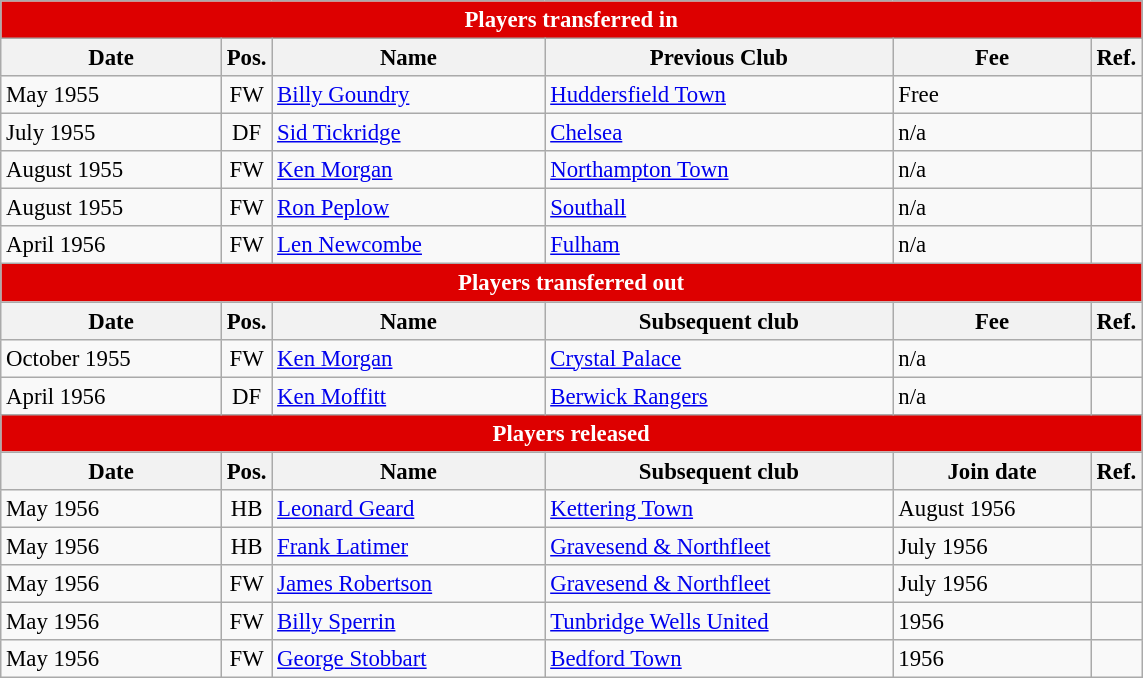<table style="font-size:95%;" class="wikitable">
<tr>
<th style="background:#d00; color:white; text-align:center;" colspan="6">Players transferred in</th>
</tr>
<tr>
<th style="width:140px;">Date</th>
<th style="width:25px;">Pos.</th>
<th style="width:175px;">Name</th>
<th style="width:225px;">Previous Club</th>
<th style="width:125px;">Fee</th>
<th style="width:25px;">Ref.</th>
</tr>
<tr>
<td>May 1955</td>
<td style="text-align:center;">FW</td>
<td> <a href='#'>Billy Goundry</a></td>
<td> <a href='#'>Huddersfield Town</a></td>
<td>Free</td>
<td></td>
</tr>
<tr>
<td>July 1955</td>
<td style="text-align:center;">DF</td>
<td> <a href='#'>Sid Tickridge</a></td>
<td> <a href='#'>Chelsea</a></td>
<td>n/a</td>
<td></td>
</tr>
<tr>
<td>August 1955</td>
<td style="text-align:center;">FW</td>
<td> <a href='#'>Ken Morgan</a></td>
<td> <a href='#'>Northampton Town</a></td>
<td>n/a</td>
<td></td>
</tr>
<tr>
<td>August 1955</td>
<td style="text-align:center;">FW</td>
<td> <a href='#'>Ron Peplow</a></td>
<td> <a href='#'>Southall</a></td>
<td>n/a</td>
<td></td>
</tr>
<tr>
<td>April 1956</td>
<td style="text-align:center;">FW</td>
<td> <a href='#'>Len Newcombe</a></td>
<td> <a href='#'>Fulham</a></td>
<td>n/a</td>
<td></td>
</tr>
<tr>
<th style="background:#d00; color:white; text-align:center;" colspan="6">Players transferred out</th>
</tr>
<tr>
<th>Date</th>
<th>Pos.</th>
<th>Name</th>
<th>Subsequent club</th>
<th>Fee</th>
<th>Ref.</th>
</tr>
<tr>
<td>October 1955</td>
<td style="text-align:center;">FW</td>
<td> <a href='#'>Ken Morgan</a></td>
<td> <a href='#'>Crystal Palace</a></td>
<td>n/a</td>
<td></td>
</tr>
<tr>
<td>April 1956</td>
<td style="text-align:center;">DF</td>
<td> <a href='#'>Ken Moffitt</a></td>
<td> <a href='#'>Berwick Rangers</a></td>
<td>n/a</td>
<td></td>
</tr>
<tr>
<th style="background:#d00; color:white; text-align:center;" colspan="6">Players released</th>
</tr>
<tr>
<th>Date</th>
<th>Pos.</th>
<th>Name</th>
<th>Subsequent club</th>
<th>Join date</th>
<th>Ref.</th>
</tr>
<tr>
<td>May 1956</td>
<td style="text-align:center;">HB</td>
<td> <a href='#'>Leonard Geard</a></td>
<td> <a href='#'>Kettering Town</a></td>
<td>August 1956</td>
<td></td>
</tr>
<tr>
<td>May 1956</td>
<td style="text-align:center;">HB</td>
<td> <a href='#'>Frank Latimer</a></td>
<td>  <a href='#'>Gravesend & Northfleet</a></td>
<td>July 1956</td>
<td></td>
</tr>
<tr>
<td>May 1956</td>
<td style="text-align:center;">FW</td>
<td> <a href='#'>James Robertson</a></td>
<td>  <a href='#'>Gravesend & Northfleet</a></td>
<td>July 1956</td>
<td></td>
</tr>
<tr>
<td>May 1956</td>
<td style="text-align:center;">FW</td>
<td> <a href='#'>Billy Sperrin</a></td>
<td>  <a href='#'>Tunbridge Wells United</a></td>
<td>1956</td>
<td></td>
</tr>
<tr>
<td>May 1956</td>
<td style="text-align:center;">FW</td>
<td> <a href='#'>George Stobbart</a></td>
<td>  <a href='#'>Bedford Town</a></td>
<td>1956</td>
<td></td>
</tr>
</table>
